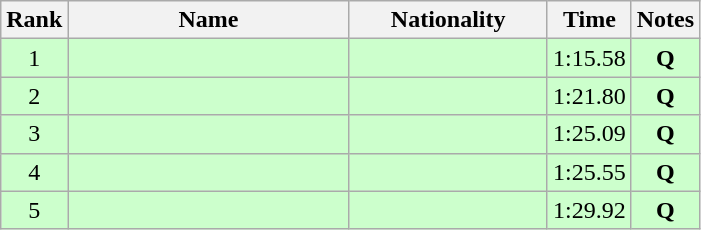<table class="wikitable sortable" style="text-align:center">
<tr>
<th>Rank</th>
<th style="width:180px">Name</th>
<th style="width:125px">Nationality</th>
<th>Time</th>
<th>Notes</th>
</tr>
<tr style="background:#cfc;">
<td>1</td>
<td style="text-align:left;"></td>
<td style="text-align:left;"></td>
<td>1:15.58</td>
<td><strong>Q</strong></td>
</tr>
<tr style="background:#cfc;">
<td>2</td>
<td style="text-align:left;"></td>
<td style="text-align:left;"></td>
<td>1:21.80</td>
<td><strong>Q</strong></td>
</tr>
<tr style="background:#cfc;">
<td>3</td>
<td style="text-align:left;"></td>
<td style="text-align:left;"></td>
<td>1:25.09</td>
<td><strong>Q</strong></td>
</tr>
<tr style="background:#cfc;">
<td>4</td>
<td style="text-align:left;"></td>
<td style="text-align:left;"></td>
<td>1:25.55</td>
<td><strong>Q</strong></td>
</tr>
<tr style="background:#cfc;">
<td>5</td>
<td style="text-align:left;"></td>
<td style="text-align:left;"></td>
<td>1:29.92</td>
<td><strong>Q</strong></td>
</tr>
</table>
